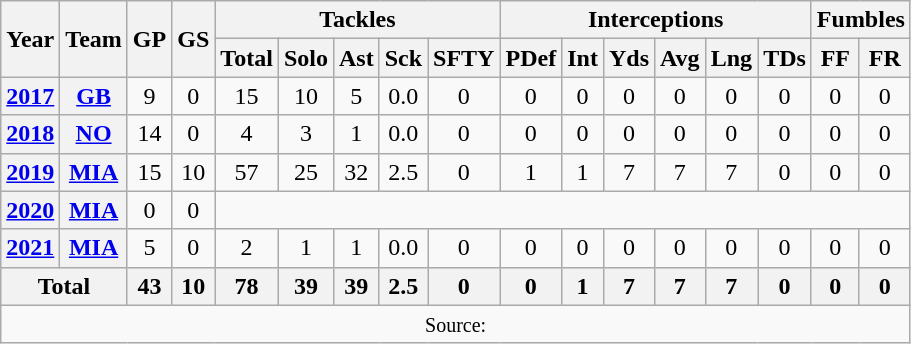<table class="wikitable" style="text-align: center;">
<tr>
<th rowspan=2>Year</th>
<th rowspan=2>Team</th>
<th rowspan=2>GP</th>
<th rowspan=2>GS</th>
<th colspan=5>Tackles</th>
<th colspan=6>Interceptions</th>
<th colspan=2>Fumbles</th>
</tr>
<tr>
<th>Total</th>
<th>Solo</th>
<th>Ast</th>
<th>Sck</th>
<th>SFTY</th>
<th>PDef</th>
<th>Int</th>
<th>Yds</th>
<th>Avg</th>
<th>Lng</th>
<th>TDs</th>
<th>FF</th>
<th>FR</th>
</tr>
<tr>
<th><a href='#'>2017</a></th>
<th><a href='#'>GB</a></th>
<td>9</td>
<td>0</td>
<td>15</td>
<td>10</td>
<td>5</td>
<td>0.0</td>
<td>0</td>
<td>0</td>
<td>0</td>
<td>0</td>
<td>0</td>
<td>0</td>
<td>0</td>
<td>0</td>
<td>0</td>
</tr>
<tr>
<th><a href='#'>2018</a></th>
<th><a href='#'>NO</a></th>
<td>14</td>
<td>0</td>
<td>4</td>
<td>3</td>
<td>1</td>
<td>0.0</td>
<td>0</td>
<td>0</td>
<td>0</td>
<td>0</td>
<td>0</td>
<td>0</td>
<td>0</td>
<td>0</td>
<td>0</td>
</tr>
<tr>
<th><a href='#'>2019</a></th>
<th><a href='#'>MIA</a></th>
<td>15</td>
<td>10</td>
<td>57</td>
<td>25</td>
<td>32</td>
<td>2.5</td>
<td>0</td>
<td>1</td>
<td>1</td>
<td>7</td>
<td>7</td>
<td>7</td>
<td>0</td>
<td>0</td>
<td>0</td>
</tr>
<tr>
<th><a href='#'>2020</a></th>
<th><a href='#'>MIA</a></th>
<td>0</td>
<td>0</td>
<td colspan="16"></td>
</tr>
<tr>
<th><a href='#'>2021</a></th>
<th><a href='#'>MIA</a></th>
<td>5</td>
<td>0</td>
<td>2</td>
<td>1</td>
<td>1</td>
<td>0.0</td>
<td>0</td>
<td>0</td>
<td>0</td>
<td>0</td>
<td>0</td>
<td>0</td>
<td>0</td>
<td>0</td>
<td>0</td>
</tr>
<tr>
<th colspan="2">Total</th>
<th>43</th>
<th>10</th>
<th>78</th>
<th>39</th>
<th>39</th>
<th>2.5</th>
<th>0</th>
<th>0</th>
<th>1</th>
<th>7</th>
<th>7</th>
<th>7</th>
<th>0</th>
<th>0</th>
<th>0</th>
</tr>
<tr>
<td colspan="17"><small>Source: </small></td>
</tr>
</table>
